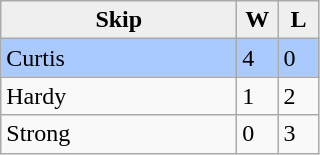<table class="wikitable">
<tr>
<th style="background:#efefef; width:150px;">Skip</th>
<th style="background:#efefef; width:20px;">W</th>
<th style="background:#efefef; width:20px;">L</th>
</tr>
<tr bgcolor="#aac9fc">
<td>Curtis</td>
<td>4</td>
<td>0</td>
</tr>
<tr>
<td>Hardy</td>
<td>1</td>
<td>2</td>
</tr>
<tr>
<td>Strong</td>
<td>0</td>
<td>3</td>
</tr>
</table>
